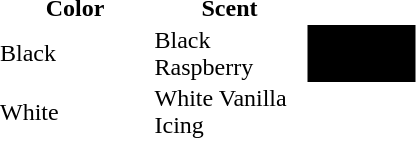<table border="0" cellspacing="1" cellpadding="1">
<tr>
<th width="100">Color</th>
<th width="100">Scent</th>
<th width="70"> </th>
</tr>
<tr>
<td>Black</td>
<td>Black Raspberry</td>
<td bgcolor="#000000"> </td>
</tr>
<tr>
<td>White</td>
<td>White Vanilla Icing</td>
<td bgcolor="#FFFFFF"> </td>
</tr>
</table>
